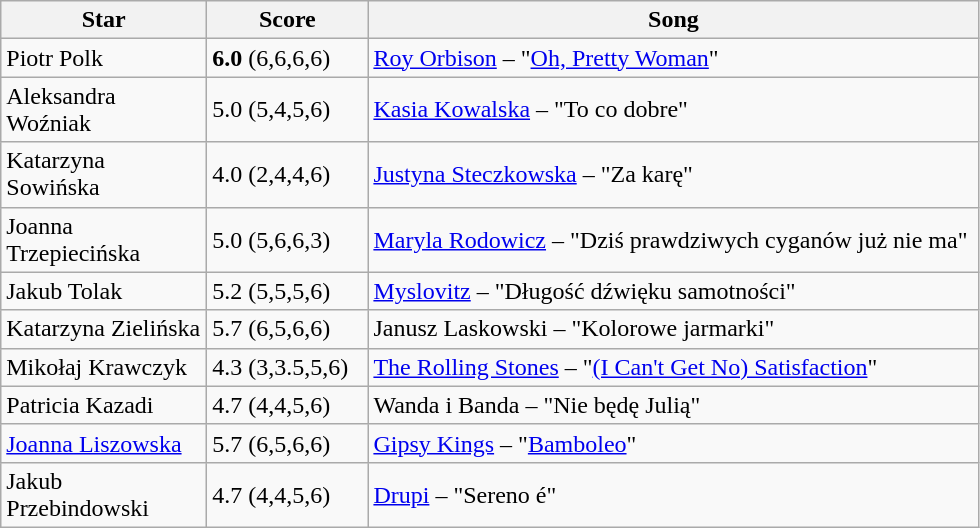<table class="wikitable">
<tr>
<th style="width:130px;">Star</th>
<th style="width:100px;">Score</th>
<th style="width:400px;">Song</th>
</tr>
<tr>
<td>Piotr Polk</td>
<td><strong>6.0</strong> (6,6,6,6)</td>
<td><a href='#'>Roy Orbison</a> – "<a href='#'>Oh, Pretty Woman</a>"</td>
</tr>
<tr>
<td>Aleksandra Woźniak</td>
<td>5.0 (5,4,5,6)</td>
<td><a href='#'>Kasia Kowalska</a> – "To co dobre"</td>
</tr>
<tr>
<td>Katarzyna Sowińska</td>
<td>4.0 (2,4,4,6)</td>
<td><a href='#'>Justyna Steczkowska</a> – "Za karę"</td>
</tr>
<tr>
<td>Joanna Trzepiecińska</td>
<td>5.0 (5,6,6,3)</td>
<td><a href='#'>Maryla Rodowicz</a> – "Dziś prawdziwych cyganów już nie ma"</td>
</tr>
<tr>
<td>Jakub Tolak</td>
<td>5.2 (5,5,5,6)</td>
<td><a href='#'>Myslovitz</a> – "Długość dźwięku samotności"</td>
</tr>
<tr>
<td>Katarzyna Zielińska</td>
<td>5.7 (6,5,6,6)</td>
<td>Janusz Laskowski – "Kolorowe jarmarki"</td>
</tr>
<tr>
<td>Mikołaj Krawczyk</td>
<td>4.3 (3,3.5,5,6)</td>
<td><a href='#'>The Rolling Stones</a> – "<a href='#'>(I Can't Get No) Satisfaction</a>"</td>
</tr>
<tr>
<td>Patricia Kazadi</td>
<td>4.7 (4,4,5,6)</td>
<td>Wanda i Banda – "Nie będę Julią"</td>
</tr>
<tr>
<td><a href='#'>Joanna Liszowska</a></td>
<td>5.7 (6,5,6,6)</td>
<td><a href='#'>Gipsy Kings</a> – "<a href='#'>Bamboleo</a>"</td>
</tr>
<tr>
<td>Jakub Przebindowski</td>
<td>4.7 (4,4,5,6)</td>
<td><a href='#'>Drupi</a> – "Sereno é"</td>
</tr>
</table>
